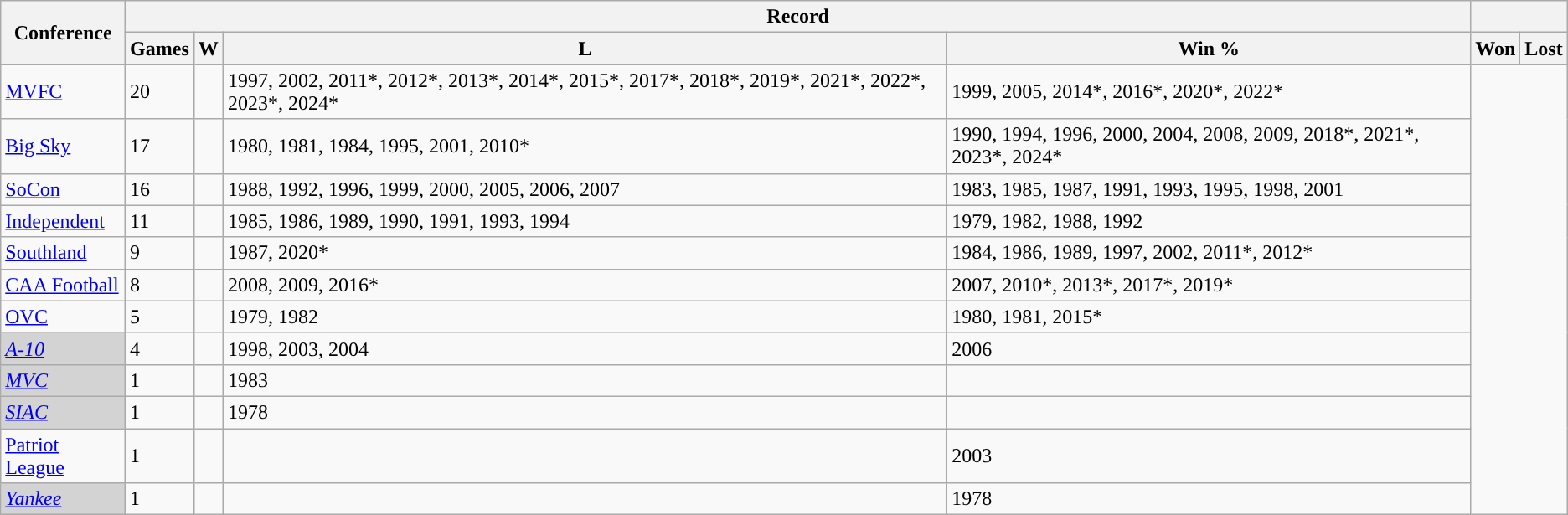<table class="wikitable sortable">
<tr>
<th rowspan=2>Conference</th>
<th colspan=4>Record</th>
<th colspan=2></th>
</tr>
<tr>
<th>Games</th>
<th>W</th>
<th>L</th>
<th>Win %</th>
<th>Won</th>
<th>Lost</th>
</tr>
<tr>
<td><a href='#'>MVFC</a></td>
<td>20</td>
<td></td>
<td>1997, 2002, 2011*, 2012*, 2013*, 2014*, 2015*, 2017*, 2018*, 2019*, 2021*, 2022*, 2023*, 2024*</td>
<td>1999, 2005, 2014*, 2016*, 2020*, 2022*</td>
</tr>
<tr>
<td><a href='#'>Big Sky</a></td>
<td>17</td>
<td></td>
<td>1980, 1981, 1984, 1995, 2001, 2010*</td>
<td>1990, 1994, 1996, 2000, 2004, 2008, 2009, 2018*, 2021*, 2023*, 2024*</td>
</tr>
<tr>
<td><a href='#'>SoCon</a></td>
<td>16</td>
<td></td>
<td>1988, 1992, 1996, 1999, 2000, 2005, 2006, 2007</td>
<td>1983, 1985, 1987, 1991, 1993, 1995, 1998, 2001</td>
</tr>
<tr>
<td><a href='#'>Independent</a></td>
<td>11</td>
<td></td>
<td>1985, 1986, 1989, 1990, 1991, 1993, 1994</td>
<td>1979, 1982, 1988, 1992</td>
</tr>
<tr>
<td><a href='#'>Southland</a></td>
<td>9</td>
<td></td>
<td>1987, 2020*</td>
<td>1984, 1986, 1989, 1997, 2002, 2011*, 2012*</td>
</tr>
<tr>
<td><a href='#'>CAA Football</a></td>
<td>8</td>
<td></td>
<td>2008, 2009, 2016*</td>
<td>2007, 2010*, 2013*, 2017*, 2019*</td>
</tr>
<tr>
<td><a href='#'>OVC</a></td>
<td>5</td>
<td></td>
<td>1979, 1982</td>
<td>1980, 1981, 2015*</td>
</tr>
<tr>
<td bgcolor=lightgrey><em><a href='#'>A-10</a></em></td>
<td>4</td>
<td></td>
<td>1998, 2003, 2004</td>
<td>2006</td>
</tr>
<tr>
<td bgcolor=lightgrey><em><a href='#'>MVC</a></em></td>
<td>1</td>
<td></td>
<td>1983</td>
<td> </td>
</tr>
<tr>
<td bgcolor=lightgrey><em><a href='#'>SIAC</a></em></td>
<td>1</td>
<td></td>
<td>1978</td>
<td> </td>
</tr>
<tr>
<td><a href='#'>Patriot League</a></td>
<td>1</td>
<td></td>
<td></td>
<td>2003</td>
</tr>
<tr>
<td bgcolor=lightgrey><em><a href='#'>Yankee</a></em></td>
<td>1</td>
<td></td>
<td> </td>
<td>1978</td>
</tr>
</table>
